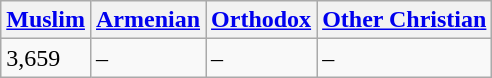<table class="wikitable">
<tr>
<th><a href='#'>Muslim</a></th>
<th><a href='#'>Armenian</a></th>
<th><a href='#'>Orthodox</a></th>
<th><a href='#'>Other Christian</a></th>
</tr>
<tr>
<td>3,659</td>
<td>–</td>
<td>–</td>
<td>–</td>
</tr>
</table>
